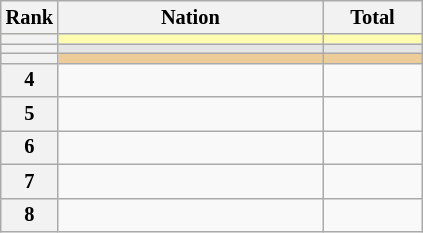<table class="wikitable sortable" style="text-align:center; font-size:85%">
<tr>
<th scope="col" style="width:20px;">Rank</th>
<th scope="col" style="width:170px;">Nation</th>
<th scope="col" style="width:60px;">Total</th>
</tr>
<tr bgcolor="fffcaf">
<th scope="row"></th>
<td align="left"></td>
<td></td>
</tr>
<tr bgcolor="e5e5e5">
<th scope="row"></th>
<td align="left"></td>
<td></td>
</tr>
<tr bgcolor="eecc99">
<th scope="row"></th>
<td align="left"></td>
<td></td>
</tr>
<tr>
<th scope="row">4</th>
<td align="left"></td>
<td></td>
</tr>
<tr>
<th scope="row">5</th>
<td align="left"></td>
<td></td>
</tr>
<tr>
<th scope="row">6</th>
<td align="left"></td>
<td></td>
</tr>
<tr>
<th scope="row">7</th>
<td align="left"></td>
<td></td>
</tr>
<tr>
<th scope="row">8</th>
<td align="left"></td>
<td></td>
</tr>
</table>
